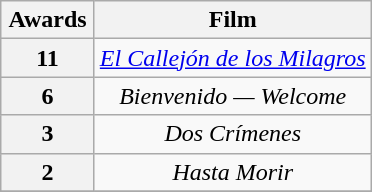<table class="wikitable plainrowheaders" style="text-align:center;">
<tr>
<th scope="col" width="55">Awards</th>
<th scope="col" align="center">Film</th>
</tr>
<tr>
<th scope=row rowspan=1 style="text-align:center">11</th>
<td><em><a href='#'>El Callejón de los Milagros</a></em></td>
</tr>
<tr>
<th scope=row rowspan=1 style="text-align:center">6</th>
<td><em>Bienvenido — Welcome</em></td>
</tr>
<tr>
<th scope=row rowspan=1 style="text-align:center">3</th>
<td><em>Dos Crímenes</em></td>
</tr>
<tr>
<th scope=row rowspan=1 style="text-align:center">2</th>
<td><em>Hasta Morir</em></td>
</tr>
<tr>
</tr>
</table>
